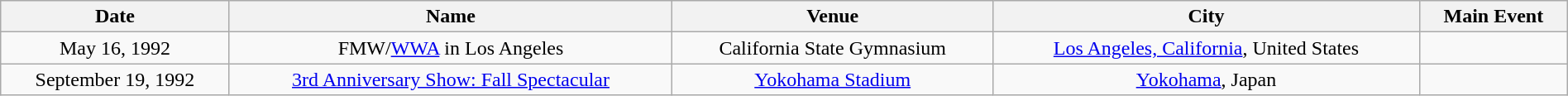<table class="wikitable" width="100%">
<tr>
<th>Date</th>
<th>Name</th>
<th>Venue</th>
<th>City</th>
<th>Main Event</th>
</tr>
<tr align=center>
<td>May 16, 1992</td>
<td>FMW/<a href='#'>WWA</a> in Los Angeles</td>
<td>California State Gymnasium</td>
<td><a href='#'>Los Angeles, California</a>, United States</td>
<td></td>
</tr>
<tr align=center>
<td>September 19, 1992</td>
<td><a href='#'>3rd Anniversary Show: Fall Spectacular</a></td>
<td><a href='#'>Yokohama Stadium</a></td>
<td><a href='#'>Yokohama</a>, Japan</td>
<td></td>
</tr>
</table>
